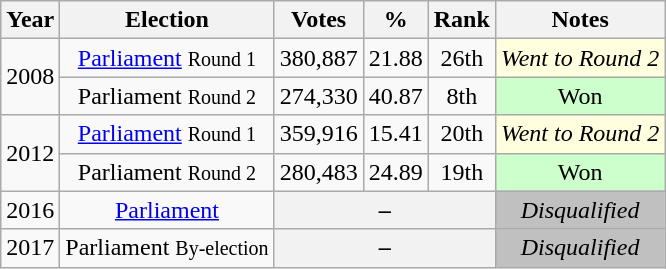<table class="wikitable" style="text-align:center;">
<tr>
<th>Year</th>
<th>Election</th>
<th>Votes</th>
<th>%</th>
<th>Rank</th>
<th>Notes</th>
</tr>
<tr>
<td rowspan="2">2008</td>
<td><a href='#'>Parliament</a> <small>Round 1</small></td>
<td>380,887</td>
<td>21.88</td>
<td>26th</td>
<td style="background-color:#FFFFE0"><em>Went to Round 2</em></td>
</tr>
<tr>
<td>Parliament <small>Round 2</small></td>
<td> 274,330</td>
<td> 40.87</td>
<td>8th</td>
<td style="background-color:#CCFFCC">Won</td>
</tr>
<tr>
<td rowspan="2">2012</td>
<td><a href='#'>Parliament</a> <small>Round 1</small></td>
<td> 359,916</td>
<td> 15.41</td>
<td>20th</td>
<td style="background-color:#FFFFE0"><em>Went to Round 2</em></td>
</tr>
<tr>
<td>Parliament <small>Round 2</small></td>
<td> 280,483</td>
<td> 24.89</td>
<td>19th</td>
<td style="background-color:#CCFFCC">Won</td>
</tr>
<tr>
<td>2016</td>
<td><a href='#'>Parliament</a></td>
<th colspan="3">–</th>
<td style="background-color:#C0C0C0"><em>Disqualified</em></td>
</tr>
<tr>
<td>2017</td>
<td>Parliament <small>By-election</small></td>
<th colspan="3">–</th>
<td style="background-color:#C0C0C0"><em>Disqualified</em></td>
</tr>
</table>
